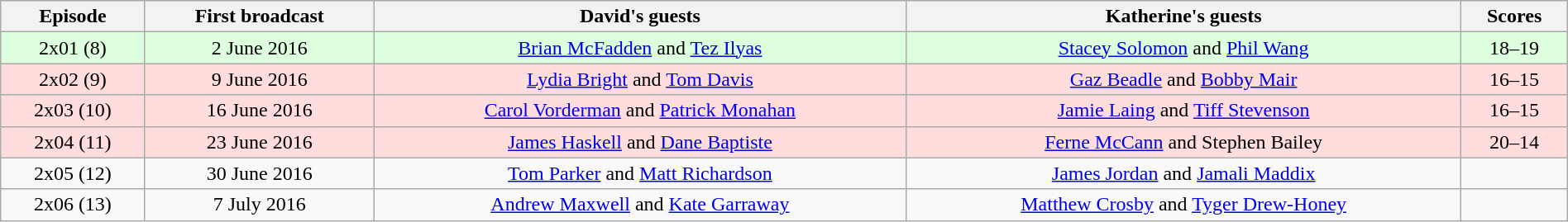<table class="wikitable" style="width:100%; text-align:center;">
<tr>
<th>Episode</th>
<th>First broadcast</th>
<th>David's guests</th>
<th>Katherine's guests</th>
<th>Scores</th>
</tr>
<tr bgcolor="ddffdd">
<td>2x01 (8)</td>
<td>2 June 2016</td>
<td><a href='#'>Brian McFadden</a> and <a href='#'>Tez Ilyas</a></td>
<td><a href='#'>Stacey Solomon</a> and <a href='#'>Phil Wang</a></td>
<td>18–19</td>
</tr>
<tr bgcolor="ffdddd">
<td>2x02 (9)</td>
<td>9 June 2016</td>
<td><a href='#'>Lydia Bright</a> and <a href='#'>Tom Davis</a></td>
<td><a href='#'>Gaz Beadle</a> and <a href='#'>Bobby Mair</a></td>
<td>16–15</td>
</tr>
<tr bgcolor="ffdddd">
<td>2x03 (10)</td>
<td>16 June 2016</td>
<td><a href='#'>Carol Vorderman</a> and <a href='#'>Patrick Monahan</a></td>
<td><a href='#'>Jamie Laing</a> and <a href='#'>Tiff Stevenson</a></td>
<td>16–15</td>
</tr>
<tr bgcolor="ffdddd">
<td>2x04 (11)</td>
<td>23 June 2016</td>
<td><a href='#'>James Haskell</a> and <a href='#'>Dane Baptiste</a></td>
<td><a href='#'>Ferne McCann</a> and Stephen Bailey</td>
<td>20–14</td>
</tr>
<tr>
<td>2x05 (12)</td>
<td>30 June 2016</td>
<td><a href='#'>Tom Parker</a> and <a href='#'>Matt Richardson</a></td>
<td><a href='#'>James Jordan</a> and <a href='#'>Jamali Maddix</a></td>
<td></td>
</tr>
<tr>
<td>2x06 (13)</td>
<td>7 July 2016</td>
<td><a href='#'>Andrew Maxwell</a> and <a href='#'>Kate Garraway</a></td>
<td><a href='#'>Matthew Crosby</a> and <a href='#'>Tyger Drew-Honey</a></td>
<td></td>
</tr>
</table>
